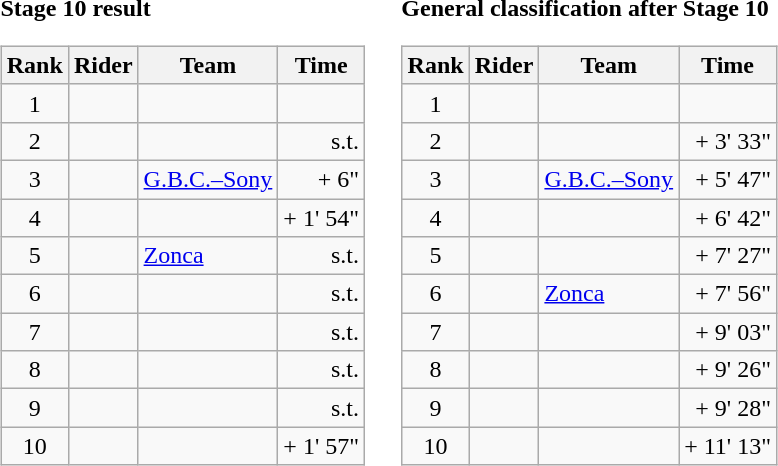<table>
<tr>
<td><strong>Stage 10 result</strong><br><table class="wikitable">
<tr>
<th scope="col">Rank</th>
<th scope="col">Rider</th>
<th scope="col">Team</th>
<th scope="col">Time</th>
</tr>
<tr>
<td style="text-align:center;">1</td>
<td></td>
<td></td>
<td style="text-align:right;"></td>
</tr>
<tr>
<td style="text-align:center;">2</td>
<td></td>
<td></td>
<td style="text-align:right;">s.t.</td>
</tr>
<tr>
<td style="text-align:center;">3</td>
<td></td>
<td><a href='#'>G.B.C.–Sony</a></td>
<td style="text-align:right;">+ 6"</td>
</tr>
<tr>
<td style="text-align:center;">4</td>
<td></td>
<td></td>
<td style="text-align:right;">+ 1' 54"</td>
</tr>
<tr>
<td style="text-align:center;">5</td>
<td></td>
<td><a href='#'>Zonca</a></td>
<td style="text-align:right;">s.t.</td>
</tr>
<tr>
<td style="text-align:center;">6</td>
<td></td>
<td></td>
<td style="text-align:right;">s.t.</td>
</tr>
<tr>
<td style="text-align:center;">7</td>
<td></td>
<td></td>
<td style="text-align:right;">s.t.</td>
</tr>
<tr>
<td style="text-align:center;">8</td>
<td></td>
<td></td>
<td style="text-align:right;">s.t.</td>
</tr>
<tr>
<td style="text-align:center;">9</td>
<td></td>
<td></td>
<td style="text-align:right;">s.t.</td>
</tr>
<tr>
<td style="text-align:center;">10</td>
<td></td>
<td></td>
<td style="text-align:right;">+ 1' 57"</td>
</tr>
</table>
</td>
<td></td>
<td><strong>General classification after Stage 10</strong><br><table class="wikitable">
<tr>
<th scope="col">Rank</th>
<th scope="col">Rider</th>
<th scope="col">Team</th>
<th scope="col">Time</th>
</tr>
<tr>
<td style="text-align:center;">1</td>
<td></td>
<td></td>
<td style="text-align:right;"></td>
</tr>
<tr>
<td style="text-align:center;">2</td>
<td></td>
<td></td>
<td style="text-align:right;">+ 3' 33"</td>
</tr>
<tr>
<td style="text-align:center;">3</td>
<td></td>
<td><a href='#'>G.B.C.–Sony</a></td>
<td style="text-align:right;">+ 5' 47"</td>
</tr>
<tr>
<td style="text-align:center;">4</td>
<td></td>
<td></td>
<td style="text-align:right;">+ 6' 42"</td>
</tr>
<tr>
<td style="text-align:center;">5</td>
<td></td>
<td></td>
<td style="text-align:right;">+ 7' 27"</td>
</tr>
<tr>
<td style="text-align:center;">6</td>
<td></td>
<td><a href='#'>Zonca</a></td>
<td style="text-align:right;">+ 7' 56"</td>
</tr>
<tr>
<td style="text-align:center;">7</td>
<td></td>
<td></td>
<td style="text-align:right;">+ 9' 03"</td>
</tr>
<tr>
<td style="text-align:center;">8</td>
<td></td>
<td></td>
<td style="text-align:right;">+ 9' 26"</td>
</tr>
<tr>
<td style="text-align:center;">9</td>
<td></td>
<td></td>
<td style="text-align:right;">+ 9' 28"</td>
</tr>
<tr>
<td style="text-align:center;">10</td>
<td></td>
<td></td>
<td style="text-align:right;">+ 11' 13"</td>
</tr>
</table>
</td>
</tr>
</table>
